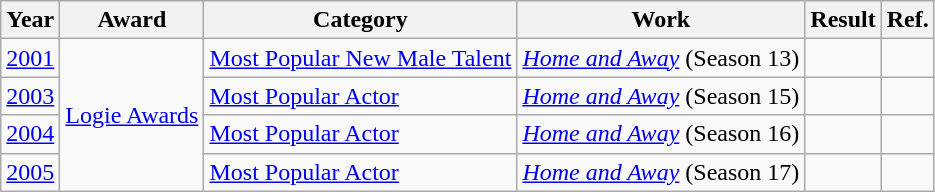<table class="wikitable">
<tr>
<th>Year</th>
<th>Award</th>
<th>Category</th>
<th>Work</th>
<th>Result</th>
<th>Ref.</th>
</tr>
<tr>
<td><a href='#'>2001</a></td>
<td rowspan="4"><a href='#'>Logie Awards</a></td>
<td><a href='#'>Most Popular New Male Talent</a></td>
<td><em><a href='#'>Home and Away</a></em> (Season 13)</td>
<td></td>
<td align="center"></td>
</tr>
<tr>
<td><a href='#'>2003</a></td>
<td><a href='#'>Most Popular Actor</a></td>
<td><em><a href='#'>Home and Away</a></em> (Season 15)</td>
<td></td>
<td align="center"></td>
</tr>
<tr>
<td><a href='#'>2004</a></td>
<td><a href='#'>Most Popular Actor</a></td>
<td><em><a href='#'>Home and Away</a></em> (Season 16)</td>
<td></td>
<td align="center"></td>
</tr>
<tr>
<td><a href='#'>2005</a></td>
<td><a href='#'>Most Popular Actor</a></td>
<td><em><a href='#'>Home and Away</a></em> (Season 17)</td>
<td></td>
<td align="center"></td>
</tr>
</table>
